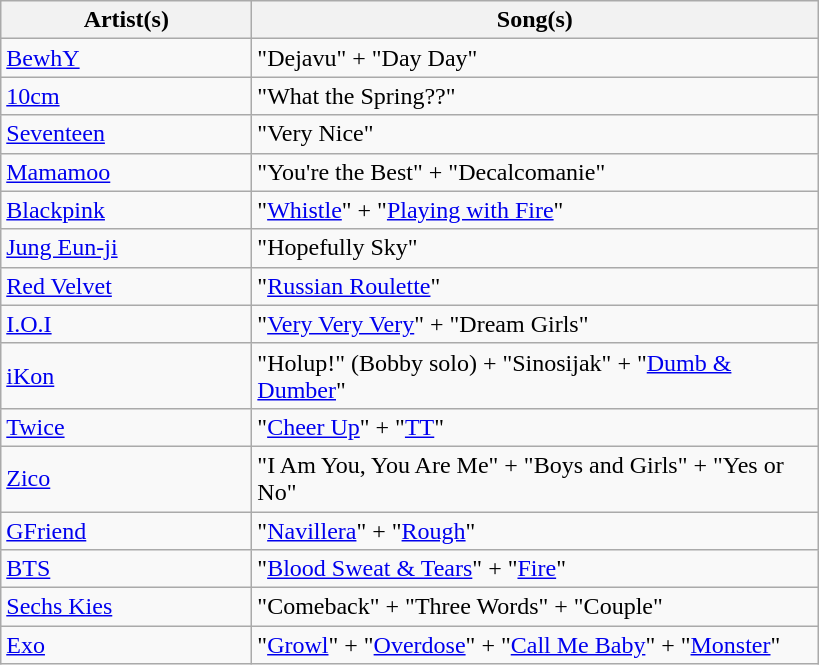<table class="wikitable">
<tr>
<th width="160">Artist(s)</th>
<th width="370">Song(s)</th>
</tr>
<tr>
<td><a href='#'>BewhY</a></td>
<td>"Dejavu" + "Day Day"</td>
</tr>
<tr>
<td><a href='#'>10cm</a></td>
<td>"What the Spring??"</td>
</tr>
<tr>
<td><a href='#'>Seventeen</a></td>
<td>"Very Nice"</td>
</tr>
<tr>
<td><a href='#'>Mamamoo</a></td>
<td>"You're the Best" + "Decalcomanie"</td>
</tr>
<tr>
<td><a href='#'>Blackpink</a></td>
<td>"<a href='#'>Whistle</a>" + "<a href='#'>Playing with Fire</a>"</td>
</tr>
<tr>
<td><a href='#'>Jung Eun-ji</a></td>
<td>"Hopefully Sky"</td>
</tr>
<tr>
<td><a href='#'>Red Velvet</a></td>
<td>"<a href='#'>Russian Roulette</a>"</td>
</tr>
<tr>
<td><a href='#'>I.O.I</a></td>
<td>"<a href='#'>Very Very Very</a>" + "Dream Girls"</td>
</tr>
<tr>
<td><a href='#'>iKon</a></td>
<td>"Holup!" (Bobby solo) + "Sinosijak" + "<a href='#'>Dumb & Dumber</a>"</td>
</tr>
<tr>
<td><a href='#'>Twice</a></td>
<td>"<a href='#'>Cheer Up</a>" + "<a href='#'>TT</a>"</td>
</tr>
<tr>
<td><a href='#'>Zico</a></td>
<td>"I Am You, You Are Me" + "Boys and Girls" + "Yes or No"</td>
</tr>
<tr>
<td><a href='#'>GFriend</a></td>
<td>"<a href='#'>Navillera</a>" + "<a href='#'>Rough</a>"</td>
</tr>
<tr>
<td><a href='#'>BTS</a></td>
<td>"<a href='#'>Blood Sweat & Tears</a>" + "<a href='#'>Fire</a>"</td>
</tr>
<tr>
<td><a href='#'>Sechs Kies</a></td>
<td>"Comeback" + "Three Words" + "Couple"</td>
</tr>
<tr>
<td><a href='#'>Exo</a></td>
<td>"<a href='#'>Growl</a>" + "<a href='#'>Overdose</a>" + "<a href='#'>Call Me Baby</a>" + "<a href='#'>Monster</a>"</td>
</tr>
</table>
